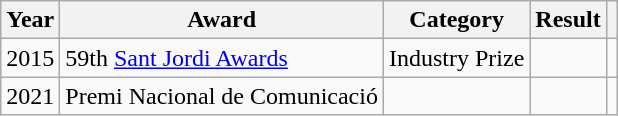<table class="wikitable sortable plainrowheaders">
<tr>
<th>Year</th>
<th>Award</th>
<th>Category</th>
<th>Result</th>
<th scope="col" class="unsortable"></th>
</tr>
<tr>
<td align = "center">2015</td>
<td>59th <a href='#'>Sant Jordi Awards</a></td>
<td>Industry Prize</td>
<td></td>
<td align = "center"></td>
</tr>
<tr>
<td align = "center">2021</td>
<td>Premi Nacional de Comunicació</td>
<td></td>
<td></td>
<td align = "center"></td>
</tr>
</table>
